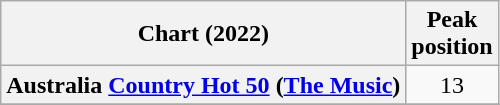<table class="wikitable sortable plainrowheaders" style="text-align:center;">
<tr>
<th>Chart (2022)</th>
<th>Peak<br>position</th>
</tr>
<tr>
<th scope="row">Australia <a href='#'>Country Hot 50</a> (<a href='#'>The Music</a>)</th>
<td>13</td>
</tr>
<tr>
</tr>
<tr>
</tr>
</table>
